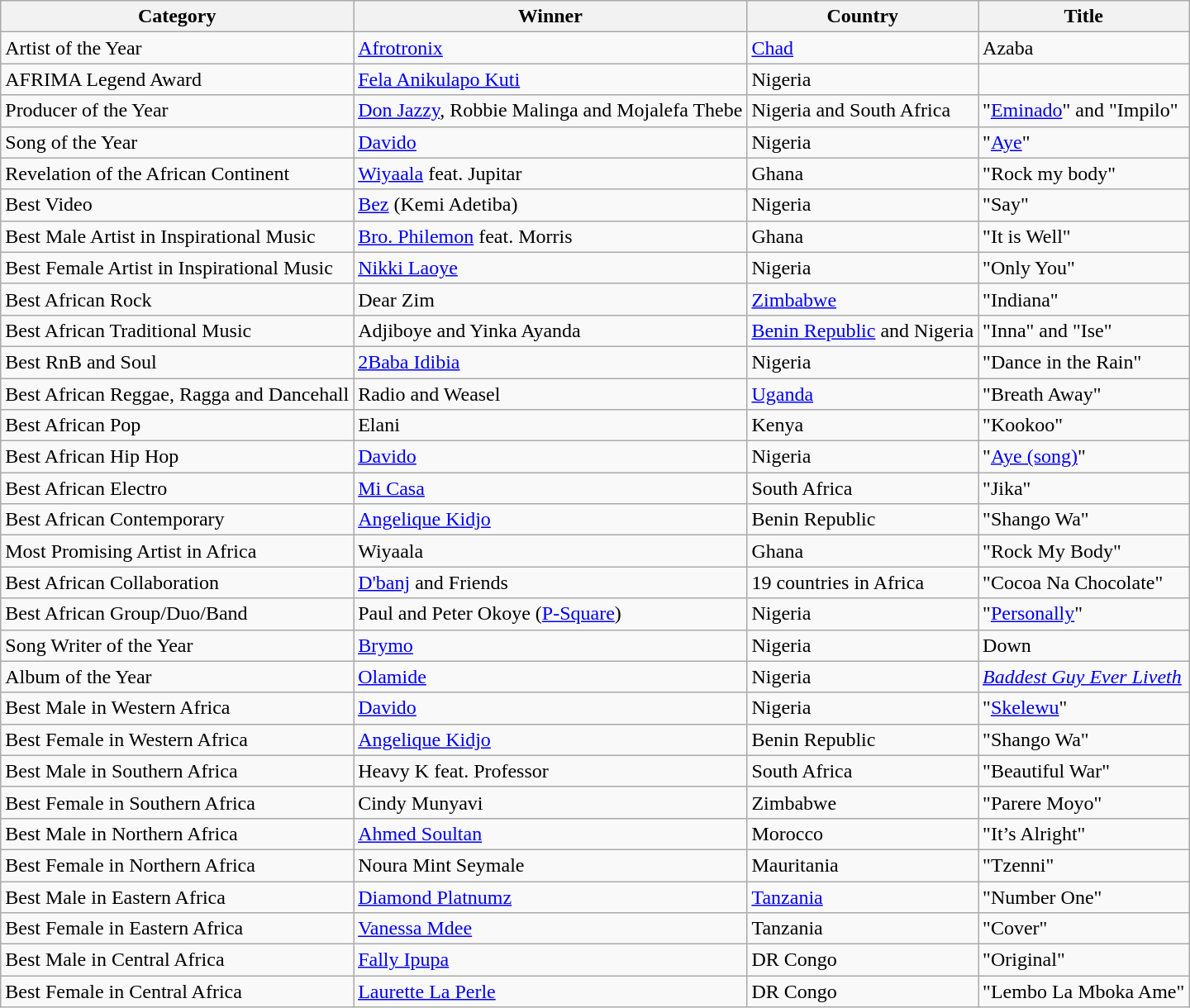<table class="wikitable">
<tr>
<th>Category</th>
<th>Winner</th>
<th>Country</th>
<th>Title</th>
</tr>
<tr>
<td>Artist of the Year</td>
<td><a href='#'>Afrotronix</a></td>
<td><a href='#'>Chad</a></td>
<td>Azaba</td>
</tr>
<tr>
<td>AFRIMA Legend Award</td>
<td><a href='#'>Fela Anikulapo Kuti</a></td>
<td>Nigeria</td>
<td></td>
</tr>
<tr>
<td>Producer of the Year</td>
<td><a href='#'>Don Jazzy</a>, Robbie Malinga and Mojalefa Thebe</td>
<td>Nigeria and South Africa</td>
<td>"<a href='#'>Eminado</a>" and "Impilo"</td>
</tr>
<tr>
<td>Song of the Year</td>
<td><a href='#'>Davido</a></td>
<td>Nigeria</td>
<td>"<a href='#'>Aye</a>"</td>
</tr>
<tr>
<td>Revelation of the African Continent</td>
<td><a href='#'>Wiyaala</a> feat. Jupitar</td>
<td>Ghana</td>
<td>"Rock my body"</td>
</tr>
<tr>
<td>Best Video</td>
<td><a href='#'>Bez</a> (Kemi Adetiba)</td>
<td>Nigeria</td>
<td>"Say"</td>
</tr>
<tr>
<td>Best Male Artist in Inspirational Music</td>
<td><a href='#'>Bro. Philemon</a> feat. Morris</td>
<td>Ghana</td>
<td>"It is Well"</td>
</tr>
<tr>
<td>Best Female Artist in Inspirational Music</td>
<td><a href='#'>Nikki Laoye</a></td>
<td>Nigeria</td>
<td>"Only You"</td>
</tr>
<tr>
<td>Best African Rock</td>
<td>Dear Zim</td>
<td><a href='#'>Zimbabwe</a></td>
<td>"Indiana"</td>
</tr>
<tr>
<td>Best African Traditional Music</td>
<td>Adjiboye and Yinka Ayanda</td>
<td><a href='#'>Benin Republic</a> and Nigeria</td>
<td>"Inna" and "Ise"</td>
</tr>
<tr>
<td>Best RnB and Soul</td>
<td><a href='#'>2Baba Idibia</a></td>
<td>Nigeria</td>
<td>"Dance in the Rain"</td>
</tr>
<tr>
<td>Best African Reggae, Ragga and Dancehall</td>
<td>Radio and Weasel</td>
<td><a href='#'>Uganda</a></td>
<td>"Breath Away"</td>
</tr>
<tr>
<td>Best African Pop</td>
<td>Elani</td>
<td>Kenya</td>
<td>"Kookoo"</td>
</tr>
<tr>
<td>Best African Hip Hop</td>
<td><a href='#'>Davido</a></td>
<td>Nigeria</td>
<td>"<a href='#'>Aye (song)</a>"</td>
</tr>
<tr>
<td>Best African Electro</td>
<td><a href='#'>Mi Casa</a></td>
<td>South Africa</td>
<td>"Jika"</td>
</tr>
<tr>
<td>Best African Contemporary</td>
<td><a href='#'>Angelique Kidjo</a></td>
<td>Benin Republic</td>
<td>"Shango Wa"</td>
</tr>
<tr>
<td>Most Promising Artist in Africa</td>
<td>Wiyaala</td>
<td>Ghana</td>
<td>"Rock My Body"</td>
</tr>
<tr>
<td>Best African Collaboration</td>
<td><a href='#'>D'banj</a> and Friends</td>
<td>19 countries in Africa</td>
<td>"Cocoa Na Chocolate"</td>
</tr>
<tr>
<td>Best African Group/Duo/Band</td>
<td>Paul and Peter Okoye (<a href='#'>P-Square</a>)</td>
<td>Nigeria</td>
<td>"<a href='#'>Personally</a>"</td>
</tr>
<tr>
<td>Song Writer of the Year</td>
<td><a href='#'>Brymo</a></td>
<td>Nigeria</td>
<td>Down</td>
</tr>
<tr>
<td>Album of the Year</td>
<td><a href='#'>Olamide</a></td>
<td>Nigeria</td>
<td><em><a href='#'>Baddest Guy Ever Liveth</a></em></td>
</tr>
<tr>
<td>Best Male in Western Africa</td>
<td><a href='#'>Davido</a></td>
<td>Nigeria</td>
<td>"<a href='#'>Skelewu</a>"</td>
</tr>
<tr>
<td>Best Female in Western Africa</td>
<td><a href='#'>Angelique Kidjo</a></td>
<td>Benin Republic</td>
<td>"Shango Wa"</td>
</tr>
<tr>
<td>Best Male in Southern Africa</td>
<td>Heavy K feat. Professor</td>
<td>South Africa</td>
<td>"Beautiful War"</td>
</tr>
<tr>
<td>Best Female in Southern Africa</td>
<td>Cindy Munyavi</td>
<td>Zimbabwe</td>
<td>"Parere Moyo"</td>
</tr>
<tr>
<td>Best Male in Northern Africa</td>
<td><a href='#'>Ahmed Soultan</a></td>
<td>Morocco</td>
<td>"It’s Alright"</td>
</tr>
<tr>
<td>Best Female in Northern Africa</td>
<td>Noura Mint Seymale</td>
<td>Mauritania</td>
<td>"Tzenni"</td>
</tr>
<tr>
<td>Best Male in Eastern Africa</td>
<td><a href='#'>Diamond Platnumz</a></td>
<td><a href='#'>Tanzania</a></td>
<td>"Number One"</td>
</tr>
<tr>
<td>Best Female in Eastern Africa</td>
<td><a href='#'>Vanessa Mdee</a></td>
<td>Tanzania</td>
<td>"Cover"</td>
</tr>
<tr>
<td>Best Male in Central Africa</td>
<td><a href='#'>Fally Ipupa</a></td>
<td>DR Congo</td>
<td>"Original"</td>
</tr>
<tr>
<td>Best Female in Central Africa</td>
<td><a href='#'>Laurette La Perle</a></td>
<td>DR Congo</td>
<td>"Lembo La Mboka Ame"</td>
</tr>
</table>
